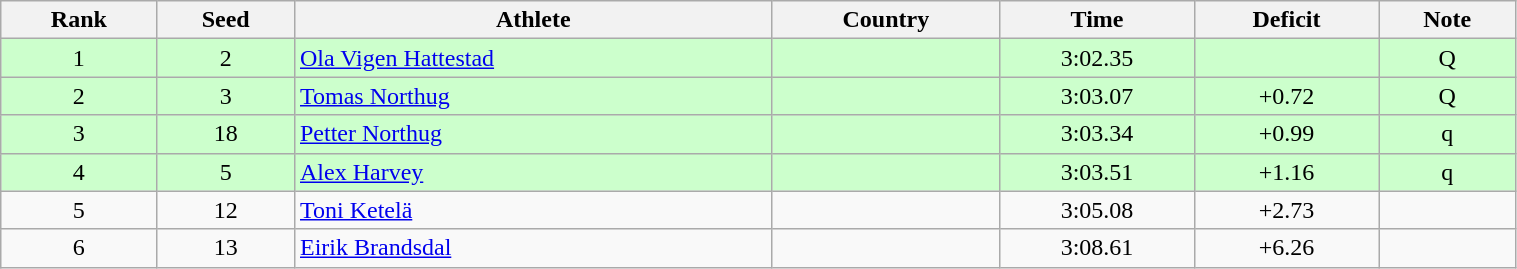<table class="wikitable sortable" style="text-align:center" width=80%>
<tr>
<th>Rank</th>
<th>Seed</th>
<th>Athlete</th>
<th>Country</th>
<th>Time</th>
<th>Deficit</th>
<th>Note</th>
</tr>
<tr bgcolor=ccffcc>
<td>1</td>
<td>2</td>
<td align=left><a href='#'>Ola Vigen Hattestad</a></td>
<td align=left></td>
<td>3:02.35</td>
<td></td>
<td>Q</td>
</tr>
<tr bgcolor=ccffcc>
<td>2</td>
<td>3</td>
<td align=left><a href='#'>Tomas Northug</a></td>
<td align=left></td>
<td>3:03.07</td>
<td>+0.72</td>
<td>Q</td>
</tr>
<tr bgcolor=ccffcc>
<td>3</td>
<td>18</td>
<td align=left><a href='#'>Petter Northug</a></td>
<td align=left></td>
<td>3:03.34</td>
<td>+0.99</td>
<td>q</td>
</tr>
<tr bgcolor=ccffcc>
<td>4</td>
<td>5</td>
<td align=left><a href='#'>Alex Harvey</a></td>
<td align=left></td>
<td>3:03.51</td>
<td>+1.16</td>
<td>q</td>
</tr>
<tr>
<td>5</td>
<td>12</td>
<td align=left><a href='#'>Toni Ketelä</a></td>
<td align=left></td>
<td>3:05.08</td>
<td>+2.73</td>
<td></td>
</tr>
<tr>
<td>6</td>
<td>13</td>
<td align=left><a href='#'>Eirik Brandsdal</a></td>
<td align=left></td>
<td>3:08.61</td>
<td>+6.26</td>
<td></td>
</tr>
</table>
